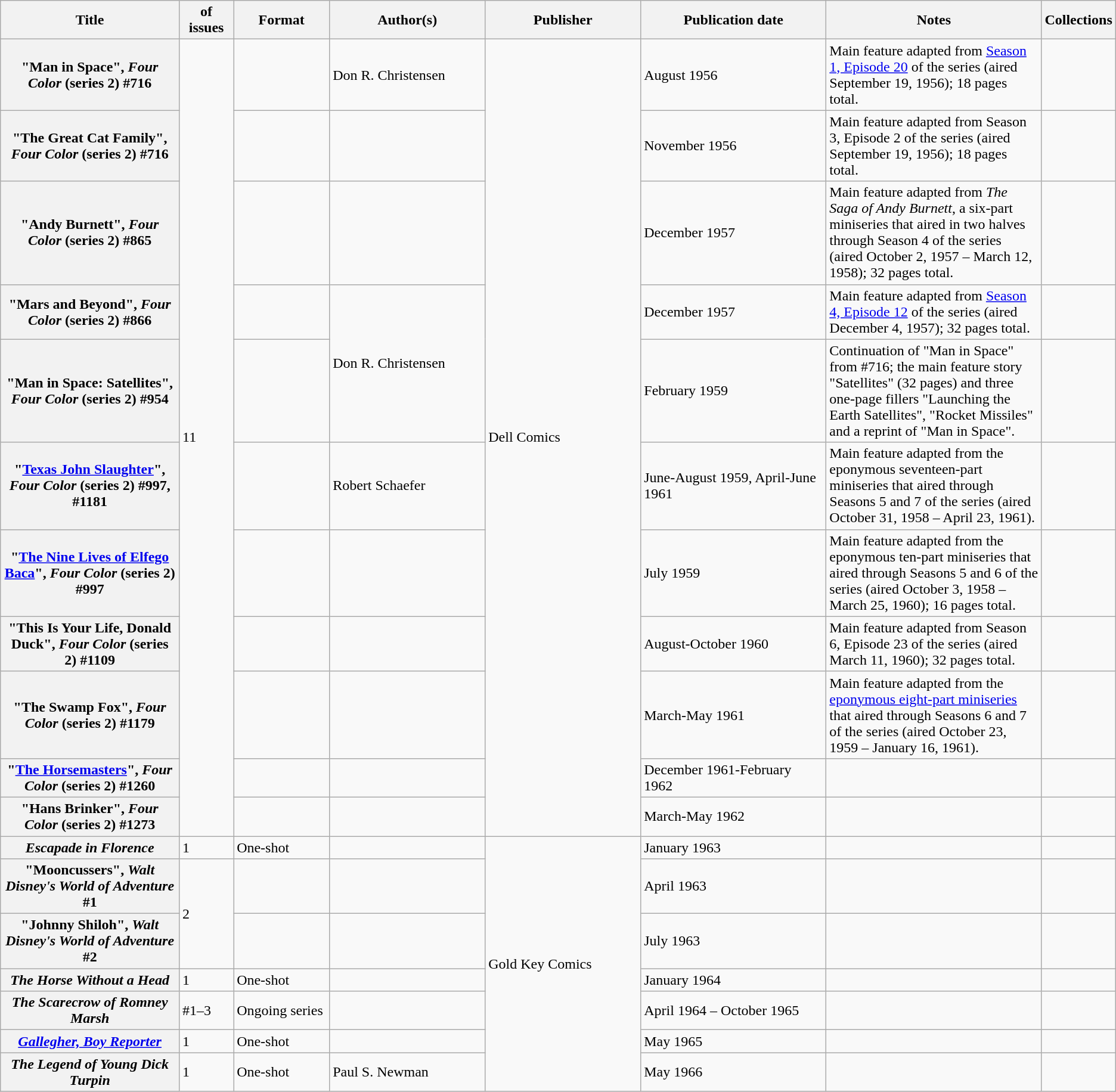<table class="wikitable">
<tr>
<th>Title</th>
<th style="width:40pt"> of issues</th>
<th style="width:75pt">Format</th>
<th style="width:125pt">Author(s)</th>
<th style="width:125pt">Publisher</th>
<th style="width:150pt">Publication date</th>
<th style="width:175pt">Notes</th>
<th>Collections</th>
</tr>
<tr>
<th>"Man in Space", <em>Four Color</em> (series 2) #716</th>
<td rowspan="11">11</td>
<td></td>
<td>Don R. Christensen</td>
<td rowspan="11">Dell Comics</td>
<td>August 1956</td>
<td>Main feature adapted from <a href='#'>Season 1, Episode 20</a> of the series (aired September 19, 1956); 18 pages total.</td>
<td></td>
</tr>
<tr>
<th>"The Great Cat Family", <em>Four Color</em> (series 2) #716</th>
<td></td>
<td></td>
<td>November 1956</td>
<td>Main feature adapted from Season 3, Episode 2 of the series (aired September 19, 1956); 18 pages total.</td>
<td></td>
</tr>
<tr>
<th>"Andy Burnett", <em>Four Color</em> (series 2) #865</th>
<td></td>
<td></td>
<td>December 1957</td>
<td>Main feature adapted from <em>The Saga of Andy Burnett</em>, a six-part miniseries that aired in two halves through Season 4 of the series (aired October 2, 1957 – March 12, 1958); 32 pages total.</td>
<td></td>
</tr>
<tr>
<th>"Mars and Beyond", <em>Four Color</em> (series 2) #866</th>
<td></td>
<td rowspan="2">Don R. Christensen</td>
<td>December 1957</td>
<td>Main feature adapted from <a href='#'>Season 4, Episode 12</a> of the series (aired December 4, 1957); 32 pages total.</td>
<td></td>
</tr>
<tr>
<th>"Man in Space: Satellites", <em>Four Color</em> (series 2) #954</th>
<td></td>
<td>February 1959</td>
<td>Continuation of "Man in Space" from #716; the main feature story "Satellites" (32 pages) and three one-page fillers "Launching the Earth Satellites", "Rocket Missiles" and a reprint of "Man in Space".</td>
<td></td>
</tr>
<tr>
<th>"<a href='#'>Texas John Slaughter</a>", <em>Four Color</em> (series 2) #997, #1181</th>
<td></td>
<td>Robert Schaefer</td>
<td>June-August 1959, April-June 1961</td>
<td>Main feature adapted from the eponymous seventeen-part miniseries that aired through Seasons 5 and 7 of the series (aired October 31, 1958 – April 23, 1961).</td>
<td></td>
</tr>
<tr>
<th>"<a href='#'>The Nine Lives of Elfego Baca</a>", <em>Four Color</em> (series 2) #997</th>
<td></td>
<td></td>
<td>July 1959</td>
<td>Main feature adapted from the eponymous ten-part miniseries that aired through Seasons 5 and 6 of the series (aired October 3, 1958 – March 25, 1960); 16 pages total.</td>
<td></td>
</tr>
<tr>
<th>"This Is Your Life, Donald Duck", <em>Four Color</em> (series 2) #1109</th>
<td></td>
<td></td>
<td>August-October 1960</td>
<td>Main feature adapted from Season 6, Episode 23 of the series (aired March 11, 1960); 32 pages total.</td>
<td></td>
</tr>
<tr>
<th>"The Swamp Fox", <em>Four Color</em> (series 2) #1179</th>
<td></td>
<td></td>
<td>March-May 1961</td>
<td>Main feature adapted from the <a href='#'>eponymous eight-part miniseries</a> that aired through Seasons 6 and 7 of the series (aired October 23, 1959 – January 16, 1961).</td>
<td></td>
</tr>
<tr>
<th>"<a href='#'>The Horsemasters</a>", <em>Four Color</em> (series 2) #1260</th>
<td></td>
<td></td>
<td>December 1961-February 1962</td>
<td></td>
<td></td>
</tr>
<tr>
<th>"Hans Brinker", <em>Four Color</em> (series 2) #1273</th>
<td></td>
<td></td>
<td>March-May 1962</td>
<td></td>
<td></td>
</tr>
<tr>
<th><em>Escapade in Florence</em></th>
<td>1</td>
<td>One-shot</td>
<td></td>
<td rowspan="7">Gold Key Comics</td>
<td>January 1963</td>
<td></td>
<td></td>
</tr>
<tr>
<th>"Mooncussers", <em>Walt Disney's World of Adventure</em> #1</th>
<td rowspan="2">2</td>
<td></td>
<td></td>
<td>April 1963</td>
<td></td>
<td></td>
</tr>
<tr>
<th>"Johnny Shiloh", <em>Walt Disney's World of Adventure</em> #2</th>
<td></td>
<td></td>
<td>July 1963</td>
<td></td>
<td></td>
</tr>
<tr>
<th><em>The Horse Without a Head</em></th>
<td>1</td>
<td>One-shot</td>
<td></td>
<td>January 1964</td>
<td></td>
<td></td>
</tr>
<tr>
<th><em>The Scarecrow of Romney Marsh</em></th>
<td>#1–3</td>
<td>Ongoing series</td>
<td></td>
<td>April 1964 – October 1965</td>
<td></td>
<td></td>
</tr>
<tr>
<th><em><a href='#'>Gallegher, Boy Reporter</a></em></th>
<td>1</td>
<td>One-shot</td>
<td></td>
<td>May 1965</td>
<td></td>
<td></td>
</tr>
<tr>
<th><em>The Legend of Young Dick Turpin</em></th>
<td>1</td>
<td>One-shot</td>
<td>Paul S. Newman</td>
<td>May 1966</td>
<td></td>
<td></td>
</tr>
</table>
